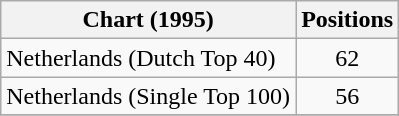<table class="wikitable sortable">
<tr>
<th align="left">Chart (1995)</th>
<th align="center">Positions</th>
</tr>
<tr>
<td align="left">Netherlands (Dutch Top 40)</td>
<td align="center">62</td>
</tr>
<tr>
<td align="left">Netherlands (Single Top 100)</td>
<td align="center">56</td>
</tr>
<tr>
</tr>
</table>
